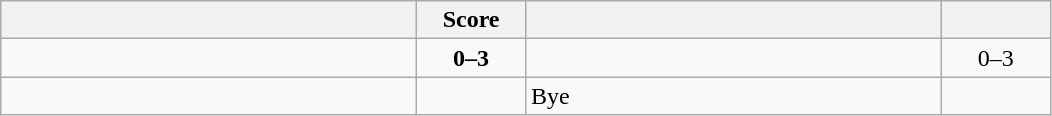<table class="wikitable" style="text-align: center; ">
<tr>
<th align="right" width="270"></th>
<th width="65">Score</th>
<th align="left" width="270"></th>
<th width="65"></th>
</tr>
<tr>
<td align="left"></td>
<td><strong>0–3</strong></td>
<td align="left"><strong></strong></td>
<td>0–3 <strong></strong></td>
</tr>
<tr>
<td align="left"><strong></strong></td>
<td></td>
<td align="left">Bye</td>
<td></td>
</tr>
</table>
